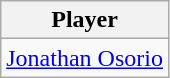<table class=wikitable>
<tr>
<th>Player</th>
</tr>
<tr>
<td> <a href='#'>Jonathan Osorio</a></td>
</tr>
</table>
